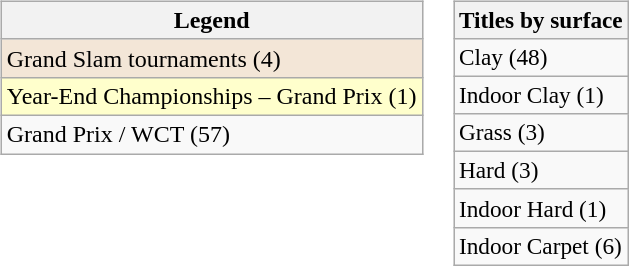<table>
<tr valign=top>
<td><br><table class=wikitable>
<tr>
<th>Legend</th>
</tr>
<tr style="background:#f3e6d7;">
<td>Grand Slam tournaments (4)</td>
</tr>
<tr style="background:#ffc;">
<td>Year-End Championships – Grand Prix (1)</td>
</tr>
<tr>
<td>Grand Prix / WCT (57)</td>
</tr>
</table>
</td>
<td><br><table class=wikitable style=font-size:97%>
<tr>
<th>Titles by surface</th>
</tr>
<tr>
<td>Clay (48)</td>
</tr>
<tr>
<td>Indoor Clay (1)</td>
</tr>
<tr>
<td>Grass (3)</td>
</tr>
<tr>
<td>Hard (3)</td>
</tr>
<tr>
<td>Indoor Hard (1)</td>
</tr>
<tr>
<td>Indoor Carpet (6)</td>
</tr>
</table>
</td>
</tr>
</table>
